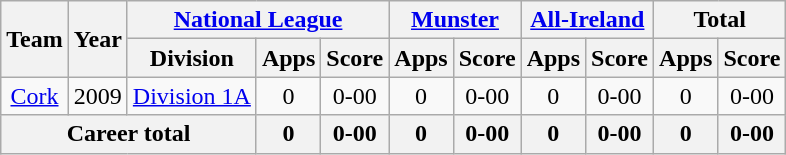<table class="wikitable" style="text-align:center">
<tr>
<th rowspan="2">Team</th>
<th rowspan="2">Year</th>
<th colspan="3"><a href='#'>National League</a></th>
<th colspan="2"><a href='#'>Munster</a></th>
<th colspan="2"><a href='#'>All-Ireland</a></th>
<th colspan="2">Total</th>
</tr>
<tr>
<th>Division</th>
<th>Apps</th>
<th>Score</th>
<th>Apps</th>
<th>Score</th>
<th>Apps</th>
<th>Score</th>
<th>Apps</th>
<th>Score</th>
</tr>
<tr>
<td rowspan="1"><a href='#'>Cork</a></td>
<td>2009</td>
<td rowspan="1"><a href='#'>Division 1A</a></td>
<td>0</td>
<td>0-00</td>
<td>0</td>
<td>0-00</td>
<td>0</td>
<td>0-00</td>
<td>0</td>
<td>0-00</td>
</tr>
<tr>
<th colspan="3">Career total</th>
<th>0</th>
<th>0-00</th>
<th>0</th>
<th>0-00</th>
<th>0</th>
<th>0-00</th>
<th>0</th>
<th>0-00</th>
</tr>
</table>
